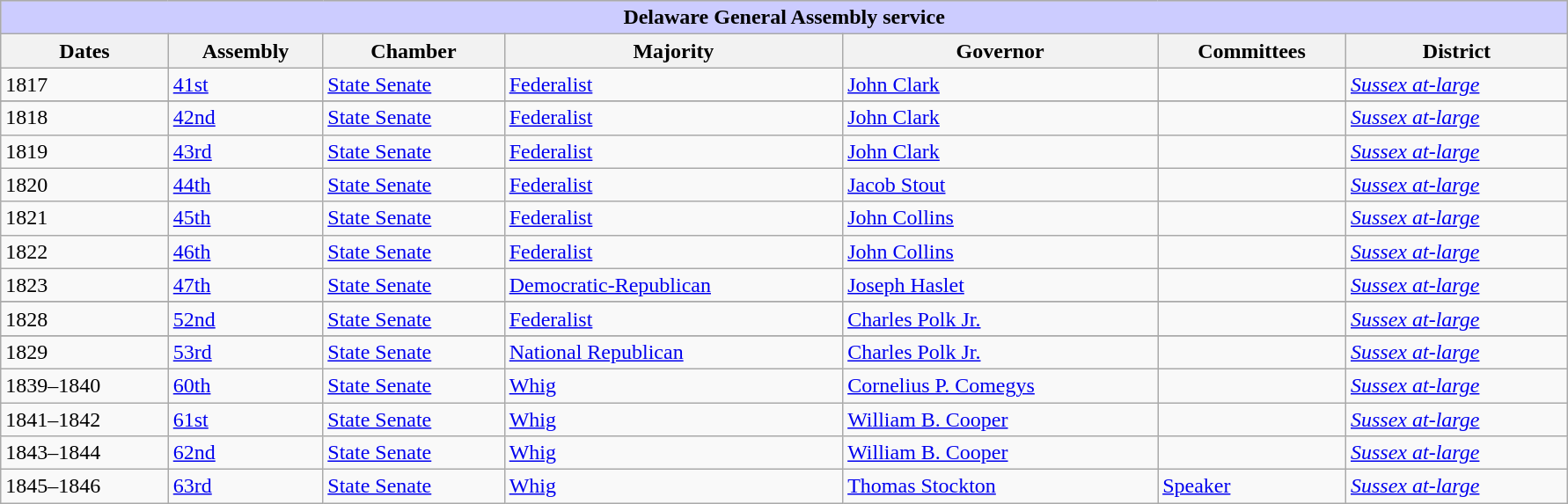<table class=wikitable style="width: 94%" style="text-align: center;" align="center">
<tr bgcolor=#cccccc>
<th colspan=7 style="background: #ccccff;">Delaware General Assembly service</th>
</tr>
<tr>
<th><strong>Dates</strong></th>
<th><strong>Assembly</strong></th>
<th><strong>Chamber</strong></th>
<th><strong>Majority</strong></th>
<th><strong>Governor</strong></th>
<th><strong>Committees</strong></th>
<th><strong>District</strong></th>
</tr>
<tr>
<td>1817</td>
<td><a href='#'>41st</a></td>
<td><a href='#'>State Senate</a></td>
<td><a href='#'>Federalist</a></td>
<td><a href='#'>John Clark</a></td>
<td></td>
<td><a href='#'><em>Sussex at-large</em></a></td>
</tr>
<tr>
</tr>
<tr>
<td>1818</td>
<td><a href='#'>42nd</a></td>
<td><a href='#'>State Senate</a></td>
<td><a href='#'>Federalist</a></td>
<td><a href='#'>John Clark</a></td>
<td></td>
<td><a href='#'><em>Sussex at-large</em></a></td>
</tr>
<tr>
<td>1819</td>
<td><a href='#'>43rd</a></td>
<td><a href='#'>State Senate</a></td>
<td><a href='#'>Federalist</a></td>
<td><a href='#'>John Clark</a></td>
<td></td>
<td><a href='#'><em>Sussex at-large</em></a></td>
</tr>
<tr>
<td>1820</td>
<td><a href='#'>44th</a></td>
<td><a href='#'>State Senate</a></td>
<td><a href='#'>Federalist</a></td>
<td><a href='#'>Jacob Stout</a></td>
<td></td>
<td><a href='#'><em>Sussex at-large</em></a></td>
</tr>
<tr>
<td>1821</td>
<td><a href='#'>45th</a></td>
<td><a href='#'>State Senate</a></td>
<td><a href='#'>Federalist</a></td>
<td><a href='#'>John Collins</a></td>
<td></td>
<td><a href='#'><em>Sussex at-large</em></a></td>
</tr>
<tr>
<td>1822</td>
<td><a href='#'>46th</a></td>
<td><a href='#'>State Senate</a></td>
<td><a href='#'>Federalist</a></td>
<td><a href='#'>John Collins</a></td>
<td></td>
<td><a href='#'><em>Sussex at-large</em></a></td>
</tr>
<tr>
<td>1823</td>
<td><a href='#'>47th</a></td>
<td><a href='#'>State Senate</a></td>
<td><a href='#'>Democratic-Republican</a></td>
<td><a href='#'>Joseph Haslet</a></td>
<td></td>
<td><a href='#'><em>Sussex at-large</em></a></td>
</tr>
<tr>
</tr>
<tr>
<td>1828</td>
<td><a href='#'>52nd</a></td>
<td><a href='#'>State Senate</a></td>
<td><a href='#'>Federalist</a></td>
<td><a href='#'>Charles Polk Jr.</a></td>
<td></td>
<td><a href='#'><em>Sussex at-large</em></a></td>
</tr>
<tr>
</tr>
<tr>
<td>1829</td>
<td><a href='#'>53rd</a></td>
<td><a href='#'>State Senate</a></td>
<td><a href='#'>National Republican</a></td>
<td><a href='#'>Charles Polk Jr.</a></td>
<td></td>
<td><a href='#'><em>Sussex at-large</em></a></td>
</tr>
<tr>
<td>1839–1840</td>
<td><a href='#'>60th</a></td>
<td><a href='#'>State Senate</a></td>
<td><a href='#'>Whig</a></td>
<td><a href='#'>Cornelius P. Comegys</a></td>
<td></td>
<td><a href='#'><em>Sussex at-large</em></a></td>
</tr>
<tr>
<td>1841–1842</td>
<td><a href='#'>61st</a></td>
<td><a href='#'>State Senate</a></td>
<td><a href='#'>Whig</a></td>
<td><a href='#'>William B. Cooper</a></td>
<td></td>
<td><a href='#'><em>Sussex at-large</em></a></td>
</tr>
<tr>
<td>1843–1844</td>
<td><a href='#'>62nd</a></td>
<td><a href='#'>State Senate</a></td>
<td><a href='#'>Whig</a></td>
<td><a href='#'>William B. Cooper</a></td>
<td></td>
<td><a href='#'><em>Sussex at-large</em></a></td>
</tr>
<tr>
<td>1845–1846</td>
<td><a href='#'>63rd</a></td>
<td><a href='#'>State Senate</a></td>
<td><a href='#'>Whig</a></td>
<td><a href='#'>Thomas Stockton</a></td>
<td><a href='#'>Speaker</a></td>
<td><a href='#'><em>Sussex at-large</em></a></td>
</tr>
</table>
